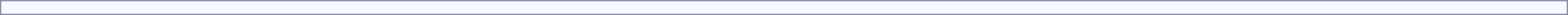<table style="border:1px solid #8888aa; background-color:#f7f8ff; padding:5px; font-size:95%; margin: 0px 12px 12px 0px; width: 100%">
</table>
